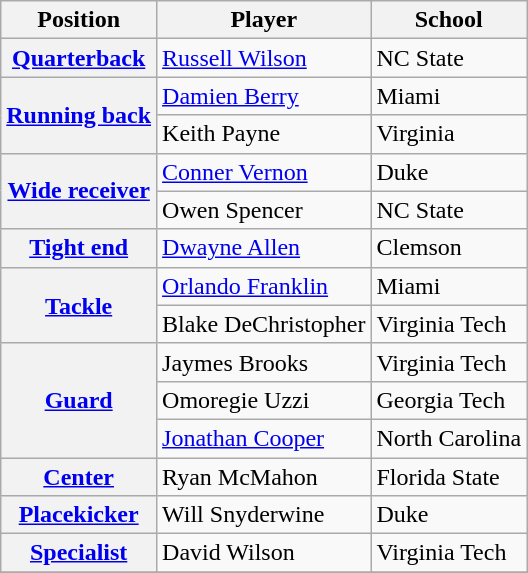<table class="wikitable">
<tr>
<th>Position</th>
<th>Player</th>
<th>School</th>
</tr>
<tr>
<th rowspan="1"><a href='#'>Quarterback</a></th>
<td><a href='#'>Russell Wilson</a></td>
<td>NC State</td>
</tr>
<tr>
<th rowspan="2"><a href='#'>Running back</a></th>
<td><a href='#'>Damien Berry</a></td>
<td>Miami</td>
</tr>
<tr>
<td>Keith Payne</td>
<td>Virginia</td>
</tr>
<tr>
<th rowspan="2"><a href='#'>Wide receiver</a></th>
<td><a href='#'>Conner Vernon</a></td>
<td>Duke</td>
</tr>
<tr>
<td>Owen Spencer</td>
<td>NC State</td>
</tr>
<tr>
<th rowspan="1"><a href='#'>Tight end</a></th>
<td><a href='#'>Dwayne Allen</a></td>
<td>Clemson</td>
</tr>
<tr>
<th rowspan="2"><a href='#'>Tackle</a></th>
<td><a href='#'>Orlando Franklin</a></td>
<td>Miami</td>
</tr>
<tr>
<td>Blake DeChristopher</td>
<td>Virginia Tech</td>
</tr>
<tr>
<th rowspan="3"><a href='#'>Guard</a></th>
<td>Jaymes Brooks</td>
<td>Virginia Tech</td>
</tr>
<tr>
<td>Omoregie Uzzi</td>
<td>Georgia Tech</td>
</tr>
<tr>
<td><a href='#'>Jonathan Cooper</a></td>
<td>North Carolina</td>
</tr>
<tr>
<th rowspan="1"><a href='#'>Center</a></th>
<td>Ryan McMahon</td>
<td>Florida State</td>
</tr>
<tr>
<th rowspan="1"><a href='#'>Placekicker</a></th>
<td>Will Snyderwine</td>
<td>Duke</td>
</tr>
<tr>
<th rowspan="1"><a href='#'>Specialist</a></th>
<td>David Wilson</td>
<td>Virginia Tech</td>
</tr>
<tr>
</tr>
</table>
